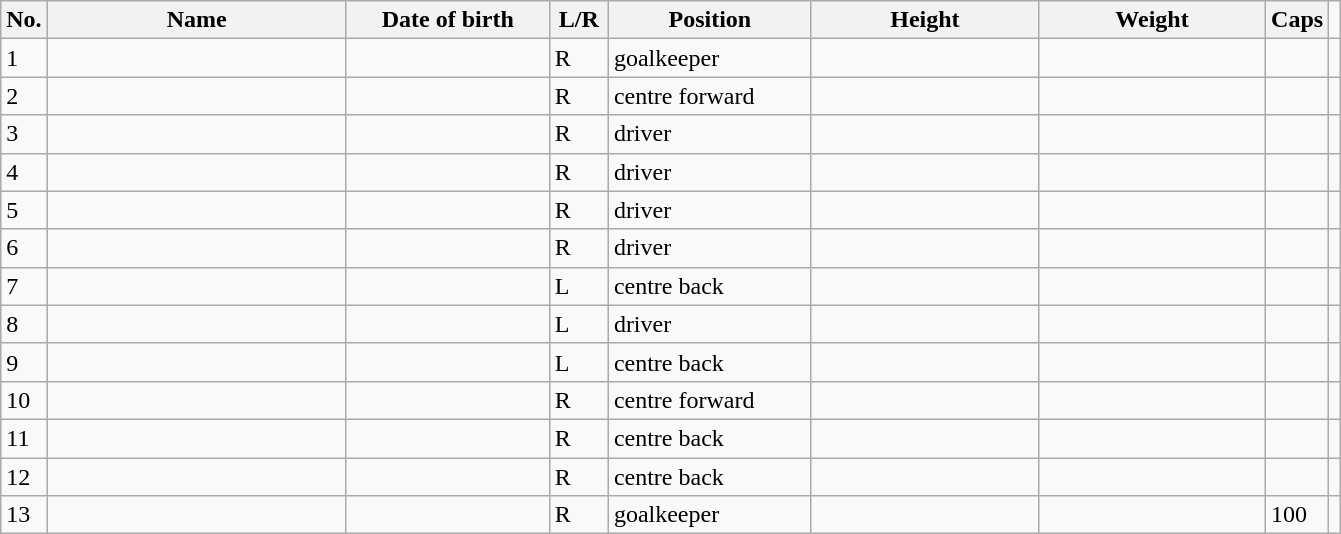<table class=wikitable sortable style=font-size:100%; text-align:center;>
<tr>
<th>No.</th>
<th style=width:12em>Name</th>
<th style=width:8em>Date of birth</th>
<th style=width:2em>L/R</th>
<th style=width:8em>Position</th>
<th style=width:9em>Height</th>
<th style=width:9em>Weight</th>
<th>Caps</th>
</tr>
<tr>
<td>1</td>
<td align=left></td>
<td></td>
<td>R</td>
<td>goalkeeper</td>
<td></td>
<td></td>
<td></td>
<td></td>
</tr>
<tr>
<td>2</td>
<td align=left></td>
<td></td>
<td>R</td>
<td>centre forward</td>
<td></td>
<td></td>
<td></td>
<td></td>
</tr>
<tr>
<td>3</td>
<td align=left></td>
<td></td>
<td>R</td>
<td>driver</td>
<td></td>
<td></td>
<td></td>
<td></td>
</tr>
<tr>
<td>4</td>
<td align=left></td>
<td></td>
<td>R</td>
<td>driver</td>
<td></td>
<td></td>
<td></td>
<td></td>
</tr>
<tr>
<td>5</td>
<td align=left></td>
<td></td>
<td>R</td>
<td>driver</td>
<td></td>
<td></td>
<td></td>
<td></td>
</tr>
<tr>
<td>6</td>
<td align=left></td>
<td></td>
<td>R</td>
<td>driver</td>
<td></td>
<td></td>
<td></td>
<td></td>
</tr>
<tr>
<td>7</td>
<td align=left></td>
<td></td>
<td>L</td>
<td>centre back</td>
<td></td>
<td></td>
<td></td>
<td></td>
</tr>
<tr>
<td>8</td>
<td align=left></td>
<td></td>
<td>L</td>
<td>driver</td>
<td></td>
<td></td>
<td></td>
<td></td>
</tr>
<tr>
<td>9</td>
<td align=left></td>
<td></td>
<td>L</td>
<td>centre back</td>
<td></td>
<td></td>
<td></td>
<td></td>
</tr>
<tr>
<td>10</td>
<td align=left></td>
<td></td>
<td>R</td>
<td>centre forward</td>
<td></td>
<td></td>
<td></td>
<td></td>
</tr>
<tr>
<td>11</td>
<td align=left></td>
<td></td>
<td>R</td>
<td>centre back</td>
<td></td>
<td></td>
<td></td>
<td></td>
</tr>
<tr>
<td>12</td>
<td align=left></td>
<td></td>
<td>R</td>
<td>centre back</td>
<td></td>
<td></td>
<td></td>
<td></td>
</tr>
<tr>
<td>13</td>
<td align=left></td>
<td></td>
<td>R</td>
<td>goalkeeper</td>
<td></td>
<td></td>
<td>100</td>
</tr>
</table>
